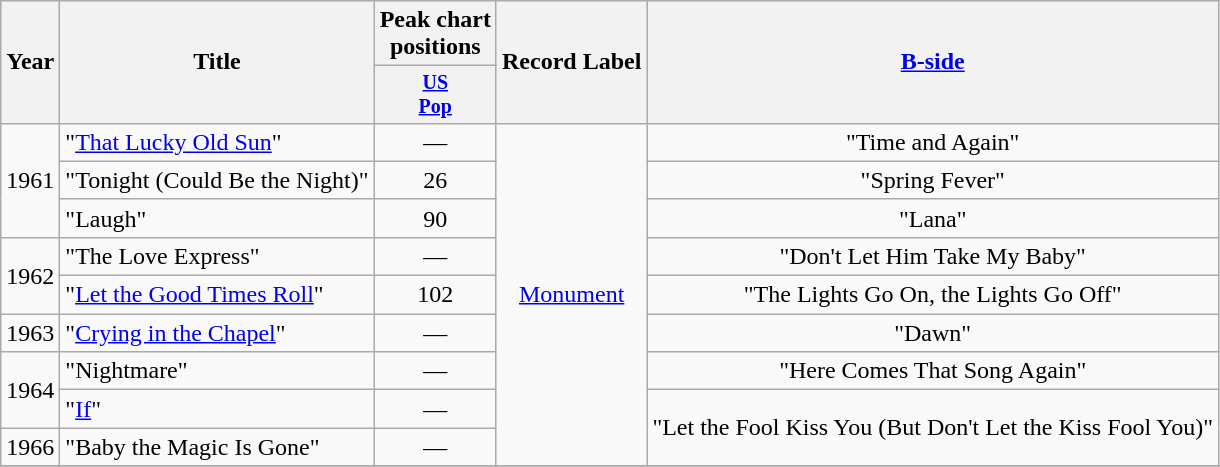<table class="wikitable" style=text-align:center;>
<tr>
<th rowspan="2">Year</th>
<th rowspan="2">Title</th>
<th colspan="1">Peak chart<br>positions</th>
<th rowspan="2">Record Label</th>
<th rowspan="2"><a href='#'>B-side</a></th>
</tr>
<tr style="font-size:smaller;">
<th align=centre><a href='#'>US<br>Pop</a></th>
</tr>
<tr>
<td rowspan="3">1961</td>
<td align=left>"<a href='#'>That Lucky Old Sun</a>"</td>
<td>—</td>
<td rowspan="9"><a href='#'>Monument</a></td>
<td rowspan="1">"Time and Again"</td>
</tr>
<tr>
<td align=left>"Tonight (Could Be the Night)"</td>
<td>26</td>
<td rowspan="1">"Spring Fever"</td>
</tr>
<tr>
<td align=left>"Laugh"</td>
<td>90</td>
<td rowspan="1">"Lana"</td>
</tr>
<tr>
<td rowspan="2">1962</td>
<td align=left>"The Love Express"</td>
<td>—</td>
<td rowspan="1">"Don't Let Him Take My Baby"</td>
</tr>
<tr>
<td align=left>"<a href='#'>Let the Good Times Roll</a>"</td>
<td>102</td>
<td rowspan="1">"The Lights Go On, the Lights Go Off"</td>
</tr>
<tr>
<td rowspan="1">1963</td>
<td align=left>"<a href='#'>Crying in the Chapel</a>"</td>
<td>—</td>
<td rowspan="1">"Dawn"</td>
</tr>
<tr>
<td rowspan="2">1964</td>
<td align=left>"Nightmare"</td>
<td>—</td>
<td rowspan="1">"Here Comes That Song Again"</td>
</tr>
<tr>
<td align=left>"<a href='#'>If</a>"</td>
<td>—</td>
<td rowspan="2">"Let the Fool Kiss You (But Don't Let the Kiss Fool You)"</td>
</tr>
<tr>
<td rowspan="1">1966</td>
<td align=left>"Baby the Magic Is Gone"</td>
<td>—</td>
</tr>
<tr>
</tr>
</table>
